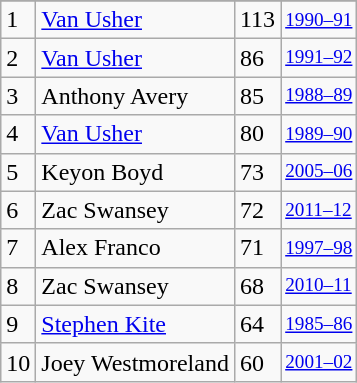<table class="wikitable">
<tr>
</tr>
<tr>
<td>1</td>
<td><a href='#'>Van Usher</a></td>
<td>113</td>
<td style="font-size:80%;"><a href='#'>1990–91</a></td>
</tr>
<tr>
<td>2</td>
<td><a href='#'>Van Usher</a></td>
<td>86</td>
<td style="font-size:80%;"><a href='#'>1991–92</a></td>
</tr>
<tr>
<td>3</td>
<td>Anthony Avery</td>
<td>85</td>
<td style="font-size:80%;"><a href='#'>1988–89</a></td>
</tr>
<tr>
<td>4</td>
<td><a href='#'>Van Usher</a></td>
<td>80</td>
<td style="font-size:80%;"><a href='#'>1989–90</a></td>
</tr>
<tr>
<td>5</td>
<td>Keyon Boyd</td>
<td>73</td>
<td style="font-size:80%;"><a href='#'>2005–06</a></td>
</tr>
<tr>
<td>6</td>
<td>Zac Swansey</td>
<td>72</td>
<td style="font-size:80%;"><a href='#'>2011–12</a></td>
</tr>
<tr>
<td>7</td>
<td>Alex Franco</td>
<td>71</td>
<td style="font-size:80%;"><a href='#'>1997–98</a></td>
</tr>
<tr>
<td>8</td>
<td>Zac Swansey</td>
<td>68</td>
<td style="font-size:80%;"><a href='#'>2010–11</a></td>
</tr>
<tr>
<td>9</td>
<td><a href='#'>Stephen Kite</a></td>
<td>64</td>
<td style="font-size:80%;"><a href='#'>1985–86</a></td>
</tr>
<tr>
<td>10</td>
<td>Joey Westmoreland</td>
<td>60</td>
<td style="font-size:80%;"><a href='#'>2001–02</a></td>
</tr>
</table>
